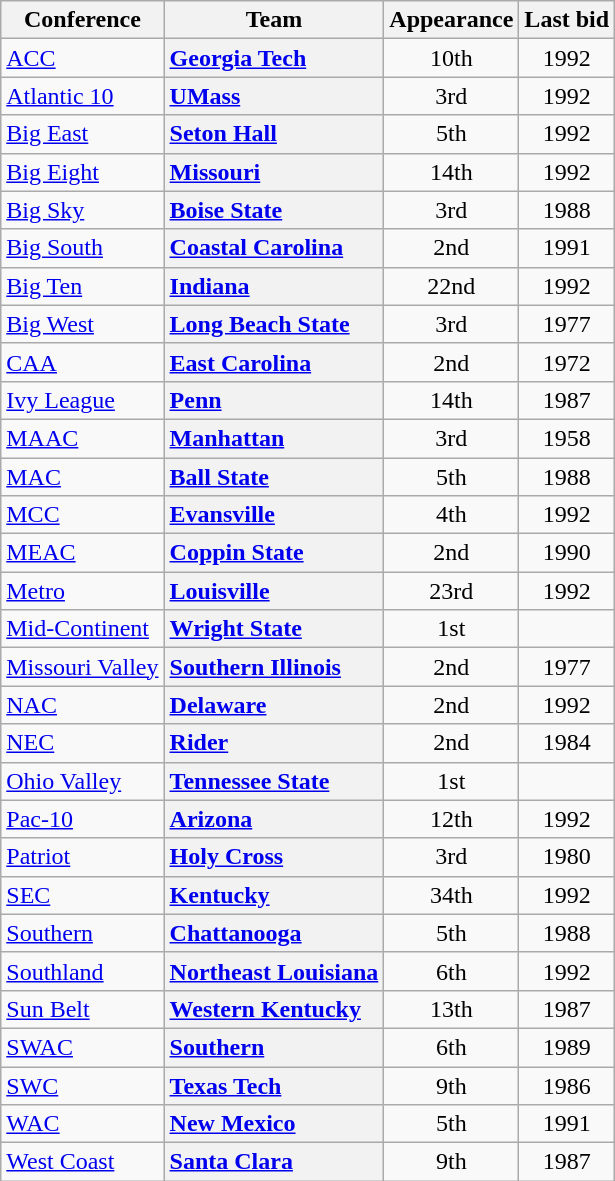<table class="wikitable sortable plainrowheaders">
<tr>
<th scope="col">Conference</th>
<th scope="col">Team</th>
<th scope="col" data-sort-type="number">Appearance</th>
<th scope="col">Last bid</th>
</tr>
<tr>
<td><a href='#'>ACC</a></td>
<th scope="row" style="text-align:left"><a href='#'>Georgia Tech</a></th>
<td align=center>10th</td>
<td align=center>1992</td>
</tr>
<tr>
<td><a href='#'>Atlantic 10</a></td>
<th scope="row" style="text-align:left"><a href='#'>UMass</a></th>
<td align=center>3rd</td>
<td align=center>1992</td>
</tr>
<tr>
<td><a href='#'>Big East</a></td>
<th scope="row" style="text-align:left"><a href='#'>Seton Hall</a></th>
<td align=center>5th</td>
<td align=center>1992</td>
</tr>
<tr>
<td><a href='#'>Big Eight</a></td>
<th scope="row" style="text-align:left"><a href='#'>Missouri</a></th>
<td align=center>14th</td>
<td align=center>1992</td>
</tr>
<tr>
<td><a href='#'>Big Sky</a></td>
<th scope="row" style="text-align:left"><a href='#'>Boise State</a></th>
<td align=center>3rd</td>
<td align=center>1988</td>
</tr>
<tr>
<td><a href='#'>Big South</a></td>
<th scope="row" style="text-align:left"><a href='#'>Coastal Carolina</a></th>
<td align=center>2nd</td>
<td align=center>1991</td>
</tr>
<tr>
<td><a href='#'>Big Ten</a></td>
<th scope="row" style="text-align:left"><a href='#'>Indiana</a></th>
<td align=center>22nd</td>
<td align=center>1992</td>
</tr>
<tr>
<td><a href='#'>Big West</a></td>
<th scope="row" style="text-align:left"><a href='#'>Long Beach State</a></th>
<td align=center>3rd</td>
<td align=center>1977</td>
</tr>
<tr>
<td><a href='#'>CAA</a></td>
<th scope="row" style="text-align:left"><a href='#'>East Carolina</a></th>
<td align=center>2nd</td>
<td align=center>1972</td>
</tr>
<tr>
<td><a href='#'>Ivy League</a></td>
<th scope="row" style="text-align:left"><a href='#'>Penn</a></th>
<td align=center>14th</td>
<td align=center>1987</td>
</tr>
<tr>
<td><a href='#'>MAAC</a></td>
<th scope="row" style="text-align:left"><a href='#'>Manhattan</a></th>
<td align=center>3rd</td>
<td align=center>1958</td>
</tr>
<tr>
<td><a href='#'>MAC</a></td>
<th scope="row" style="text-align:left"><a href='#'>Ball State</a></th>
<td align=center>5th</td>
<td align=center>1988</td>
</tr>
<tr>
<td><a href='#'>MCC</a></td>
<th scope="row" style="text-align:left"><a href='#'>Evansville</a></th>
<td align=center>4th</td>
<td align=center>1992</td>
</tr>
<tr>
<td><a href='#'>MEAC</a></td>
<th scope="row" style="text-align:left"><a href='#'>Coppin State</a></th>
<td align=center>2nd</td>
<td align=center>1990</td>
</tr>
<tr>
<td><a href='#'>Metro</a></td>
<th scope="row" style="text-align:left"><a href='#'>Louisville</a></th>
<td align=center>23rd</td>
<td align=center>1992</td>
</tr>
<tr>
<td><a href='#'>Mid-Continent</a></td>
<th scope="row" style="text-align:left"><a href='#'>Wright State</a></th>
<td align=center>1st</td>
<td align=center></td>
</tr>
<tr>
<td><a href='#'>Missouri Valley</a></td>
<th scope="row" style="text-align:left"><a href='#'>Southern Illinois</a></th>
<td align=center>2nd</td>
<td align=center>1977</td>
</tr>
<tr>
<td><a href='#'>NAC</a></td>
<th scope="row" style="text-align:left"><a href='#'>Delaware</a></th>
<td align=center>2nd</td>
<td align=center>1992</td>
</tr>
<tr>
<td><a href='#'>NEC</a></td>
<th scope="row" style="text-align:left"><a href='#'>Rider</a></th>
<td align=center>2nd</td>
<td align=center>1984</td>
</tr>
<tr>
<td><a href='#'>Ohio Valley</a></td>
<th scope="row" style="text-align:left"><a href='#'>Tennessee State</a></th>
<td align=center>1st</td>
<td align=center></td>
</tr>
<tr>
<td><a href='#'>Pac-10</a></td>
<th scope="row" style="text-align:left"><a href='#'>Arizona</a></th>
<td align=center>12th</td>
<td align=center>1992</td>
</tr>
<tr>
<td><a href='#'>Patriot</a></td>
<th scope="row" style="text-align:left"><a href='#'>Holy Cross</a></th>
<td align=center>3rd</td>
<td align=center>1980</td>
</tr>
<tr>
<td><a href='#'>SEC</a></td>
<th scope="row" style="text-align:left"><a href='#'>Kentucky</a></th>
<td align=center>34th</td>
<td align=center>1992</td>
</tr>
<tr>
<td><a href='#'>Southern</a></td>
<th scope="row" style="text-align:left"><a href='#'>Chattanooga</a></th>
<td align=center>5th</td>
<td align=center>1988</td>
</tr>
<tr>
<td><a href='#'>Southland</a></td>
<th scope="row" style="text-align:left"><a href='#'>Northeast Louisiana</a></th>
<td align=center>6th</td>
<td align=center>1992</td>
</tr>
<tr>
<td><a href='#'>Sun Belt</a></td>
<th scope="row" style="text-align:left"><a href='#'>Western Kentucky</a></th>
<td align=center>13th</td>
<td align=center>1987</td>
</tr>
<tr>
<td><a href='#'>SWAC</a></td>
<th scope="row" style="text-align:left"><a href='#'>Southern</a></th>
<td align=center>6th</td>
<td align=center>1989</td>
</tr>
<tr>
<td><a href='#'>SWC</a></td>
<th scope="row" style="text-align:left"><a href='#'>Texas Tech</a></th>
<td align=center>9th</td>
<td align=center>1986</td>
</tr>
<tr>
<td><a href='#'>WAC</a></td>
<th scope="row" style="text-align:left"><a href='#'>New Mexico</a></th>
<td align=center>5th</td>
<td align=center>1991</td>
</tr>
<tr>
<td><a href='#'>West Coast</a></td>
<th scope="row" style="text-align:left"><a href='#'>Santa Clara</a></th>
<td align=center>9th</td>
<td align=center>1987</td>
</tr>
</table>
